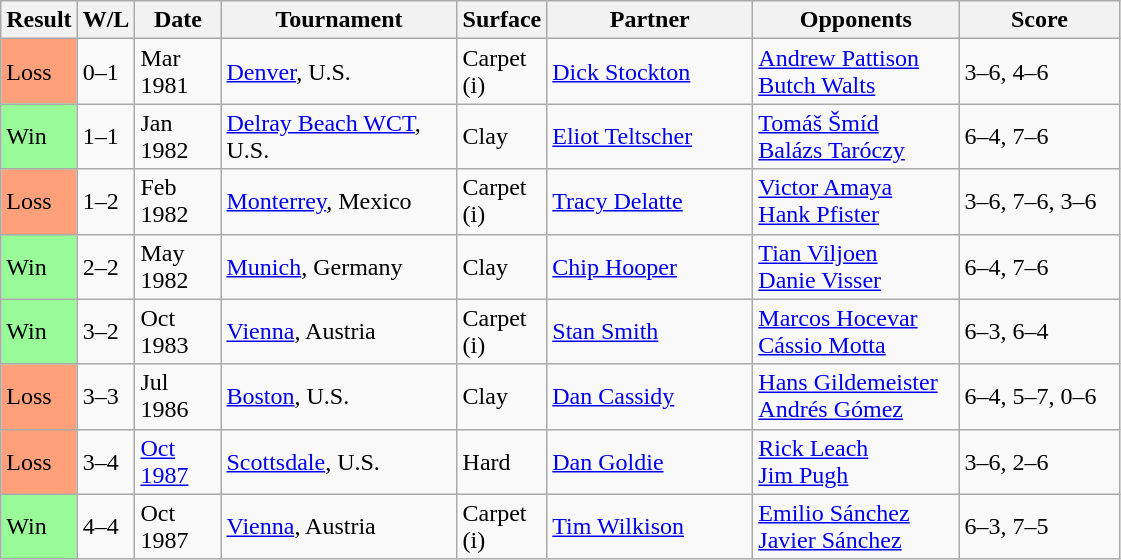<table class="sortable wikitable">
<tr>
<th style="width:40px">Result</th>
<th style="width:30px" class="unsortable">W/L</th>
<th style="width:50px">Date</th>
<th style="width:150px">Tournament</th>
<th style="width:50px">Surface</th>
<th style="width:130px">Partner</th>
<th style="width:130px">Opponents</th>
<th style="width:100px" class="unsortable">Score</th>
</tr>
<tr>
<td style="background:#ffa07a;">Loss</td>
<td>0–1</td>
<td>Mar 1981</td>
<td><a href='#'>Denver</a>, U.S.</td>
<td>Carpet (i)</td>
<td> <a href='#'>Dick Stockton</a></td>
<td> <a href='#'>Andrew Pattison</a> <br>  <a href='#'>Butch Walts</a></td>
<td>3–6, 4–6</td>
</tr>
<tr>
<td style="background:#98fb98;">Win</td>
<td>1–1</td>
<td>Jan 1982</td>
<td><a href='#'>Delray Beach WCT</a>, U.S.</td>
<td>Clay</td>
<td> <a href='#'>Eliot Teltscher</a></td>
<td> <a href='#'>Tomáš Šmíd</a> <br>  <a href='#'>Balázs Taróczy</a></td>
<td>6–4, 7–6</td>
</tr>
<tr>
<td style="background:#ffa07a;">Loss</td>
<td>1–2</td>
<td>Feb 1982</td>
<td><a href='#'>Monterrey</a>, Mexico</td>
<td>Carpet (i)</td>
<td> <a href='#'>Tracy Delatte</a></td>
<td> <a href='#'>Victor Amaya</a> <br>  <a href='#'>Hank Pfister</a></td>
<td>3–6, 7–6, 3–6</td>
</tr>
<tr>
<td style="background:#98fb98;">Win</td>
<td>2–2</td>
<td>May 1982</td>
<td><a href='#'>Munich</a>, Germany</td>
<td>Clay</td>
<td> <a href='#'>Chip Hooper</a></td>
<td> <a href='#'>Tian Viljoen</a><br> <a href='#'>Danie Visser</a></td>
<td>6–4, 7–6</td>
</tr>
<tr>
<td style="background:#98fb98;">Win</td>
<td>3–2</td>
<td>Oct 1983</td>
<td><a href='#'>Vienna</a>, Austria</td>
<td>Carpet (i)</td>
<td> <a href='#'>Stan Smith</a></td>
<td> <a href='#'>Marcos Hocevar</a><br> <a href='#'>Cássio Motta</a></td>
<td>6–3, 6–4</td>
</tr>
<tr>
<td style="background:#ffa07a;">Loss</td>
<td>3–3</td>
<td>Jul 1986</td>
<td><a href='#'>Boston</a>, U.S.</td>
<td>Clay</td>
<td> <a href='#'>Dan Cassidy</a></td>
<td> <a href='#'>Hans Gildemeister</a> <br>  <a href='#'>Andrés Gómez</a></td>
<td>6–4, 5–7, 0–6</td>
</tr>
<tr>
<td style="background:#ffa07a;">Loss</td>
<td>3–4</td>
<td><a href='#'>Oct 1987</a></td>
<td><a href='#'>Scottsdale</a>, U.S.</td>
<td>Hard</td>
<td> <a href='#'>Dan Goldie</a></td>
<td> <a href='#'>Rick Leach</a><br> <a href='#'>Jim Pugh</a></td>
<td>3–6, 2–6</td>
</tr>
<tr>
<td style="background:#98fb98;">Win</td>
<td>4–4</td>
<td>Oct 1987</td>
<td><a href='#'>Vienna</a>, Austria</td>
<td>Carpet (i)</td>
<td> <a href='#'>Tim Wilkison</a></td>
<td> <a href='#'>Emilio Sánchez</a> <br>  <a href='#'>Javier Sánchez</a></td>
<td>6–3, 7–5</td>
</tr>
</table>
